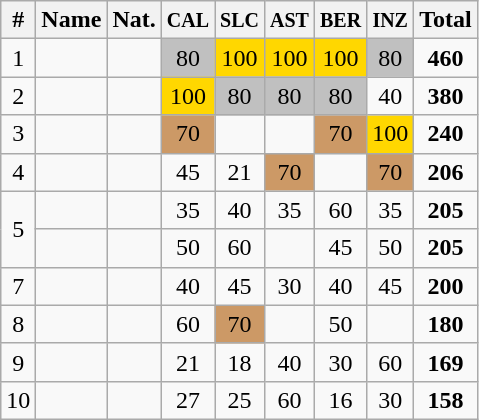<table class="wikitable sortable" style="text-align:center;">
<tr>
<th>#</th>
<th>Name</th>
<th>Nat.</th>
<th><small>CAL</small></th>
<th><small>SLC</small></th>
<th><small>AST</small></th>
<th><small>BER</small></th>
<th><small>INZ</small></th>
<th>Total</th>
</tr>
<tr>
<td>1</td>
<td align=left></td>
<td></td>
<td bgcolor=silver>80</td>
<td bgcolor=gold>100</td>
<td bgcolor=gold>100</td>
<td bgcolor=gold>100</td>
<td bgcolor=silver>80</td>
<td><strong>460</strong></td>
</tr>
<tr>
<td>2</td>
<td align=left></td>
<td></td>
<td bgcolor=gold>100</td>
<td bgcolor=silver>80</td>
<td bgcolor=silver>80</td>
<td bgcolor=silver>80</td>
<td>40</td>
<td><strong>380</strong></td>
</tr>
<tr>
<td>3</td>
<td align=left></td>
<td></td>
<td bgcolor=cc9966>70</td>
<td></td>
<td></td>
<td bgcolor=cc9966>70</td>
<td bgcolor=gold>100</td>
<td><strong>240</strong></td>
</tr>
<tr>
<td>4</td>
<td align=left></td>
<td></td>
<td>45</td>
<td>21</td>
<td bgcolor=cc9966>70</td>
<td></td>
<td bgcolor=cc9966>70</td>
<td><strong>206</strong></td>
</tr>
<tr>
<td rowspan=2>5</td>
<td align=left></td>
<td></td>
<td>35</td>
<td>40</td>
<td>35</td>
<td>60</td>
<td>35</td>
<td><strong>205</strong></td>
</tr>
<tr>
<td align=left></td>
<td></td>
<td>50</td>
<td>60</td>
<td></td>
<td>45</td>
<td>50</td>
<td><strong>205</strong></td>
</tr>
<tr>
<td>7</td>
<td align=left></td>
<td></td>
<td>40</td>
<td>45</td>
<td>30</td>
<td>40</td>
<td>45</td>
<td><strong>200</strong></td>
</tr>
<tr>
<td>8</td>
<td align=left></td>
<td></td>
<td>60</td>
<td bgcolor=cc9966>70</td>
<td></td>
<td>50</td>
<td></td>
<td><strong>180</strong></td>
</tr>
<tr>
<td>9</td>
<td align=left></td>
<td></td>
<td>21</td>
<td>18</td>
<td>40</td>
<td>30</td>
<td>60</td>
<td><strong>169</strong></td>
</tr>
<tr>
<td>10</td>
<td align=left></td>
<td></td>
<td>27</td>
<td>25</td>
<td>60</td>
<td>16</td>
<td>30</td>
<td><strong>158</strong></td>
</tr>
</table>
